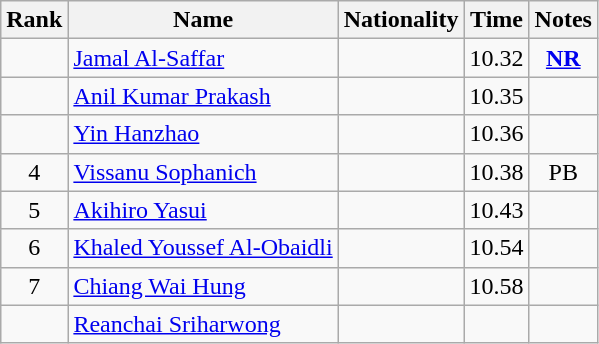<table class="wikitable sortable" style="text-align:center">
<tr>
<th>Rank</th>
<th>Name</th>
<th>Nationality</th>
<th>Time</th>
<th>Notes</th>
</tr>
<tr>
<td></td>
<td align=left><a href='#'>Jamal Al-Saffar</a></td>
<td align=left></td>
<td>10.32</td>
<td><strong><a href='#'>NR</a></strong></td>
</tr>
<tr>
<td></td>
<td align=left><a href='#'>Anil Kumar Prakash</a></td>
<td align=left></td>
<td>10.35</td>
<td></td>
</tr>
<tr>
<td></td>
<td align=left><a href='#'>Yin Hanzhao</a></td>
<td align=left></td>
<td>10.36</td>
<td></td>
</tr>
<tr>
<td>4</td>
<td align=left><a href='#'>Vissanu Sophanich</a></td>
<td align=left></td>
<td>10.38</td>
<td>PB</td>
</tr>
<tr>
<td>5</td>
<td align=left><a href='#'>Akihiro Yasui</a></td>
<td align=left></td>
<td>10.43</td>
<td></td>
</tr>
<tr>
<td>6</td>
<td align=left><a href='#'>Khaled Youssef Al-Obaidli</a></td>
<td align=left></td>
<td>10.54</td>
<td></td>
</tr>
<tr>
<td>7</td>
<td align=left><a href='#'>Chiang Wai Hung</a></td>
<td align=left></td>
<td>10.58</td>
<td></td>
</tr>
<tr>
<td></td>
<td align=left><a href='#'>Reanchai Sriharwong</a></td>
<td align=left></td>
<td></td>
<td></td>
</tr>
</table>
